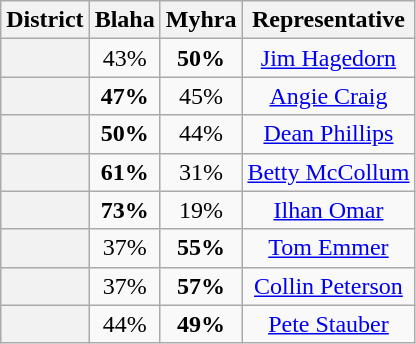<table class=wikitable>
<tr>
<th>District</th>
<th>Blaha</th>
<th>Myhra</th>
<th>Representative</th>
</tr>
<tr align=center>
<th></th>
<td>43%</td>
<td><strong>50%</strong></td>
<td><a href='#'>Jim Hagedorn</a></td>
</tr>
<tr align=center>
<th></th>
<td><strong>47%</strong></td>
<td>45%</td>
<td><a href='#'>Angie Craig</a></td>
</tr>
<tr align=center>
<th></th>
<td><strong>50%</strong></td>
<td>44%</td>
<td><a href='#'>Dean Phillips</a></td>
</tr>
<tr align=center>
<th></th>
<td><strong>61%</strong></td>
<td>31%</td>
<td><a href='#'>Betty McCollum</a></td>
</tr>
<tr align=center>
<th></th>
<td><strong>73%</strong></td>
<td>19%</td>
<td><a href='#'>Ilhan Omar</a></td>
</tr>
<tr align=center>
<th></th>
<td>37%</td>
<td><strong>55%</strong></td>
<td><a href='#'>Tom Emmer</a></td>
</tr>
<tr align=center>
<th></th>
<td>37%</td>
<td><strong>57%</strong></td>
<td><a href='#'>Collin Peterson</a></td>
</tr>
<tr align=center>
<th></th>
<td>44%</td>
<td><strong>49%</strong></td>
<td><a href='#'>Pete Stauber</a></td>
</tr>
</table>
